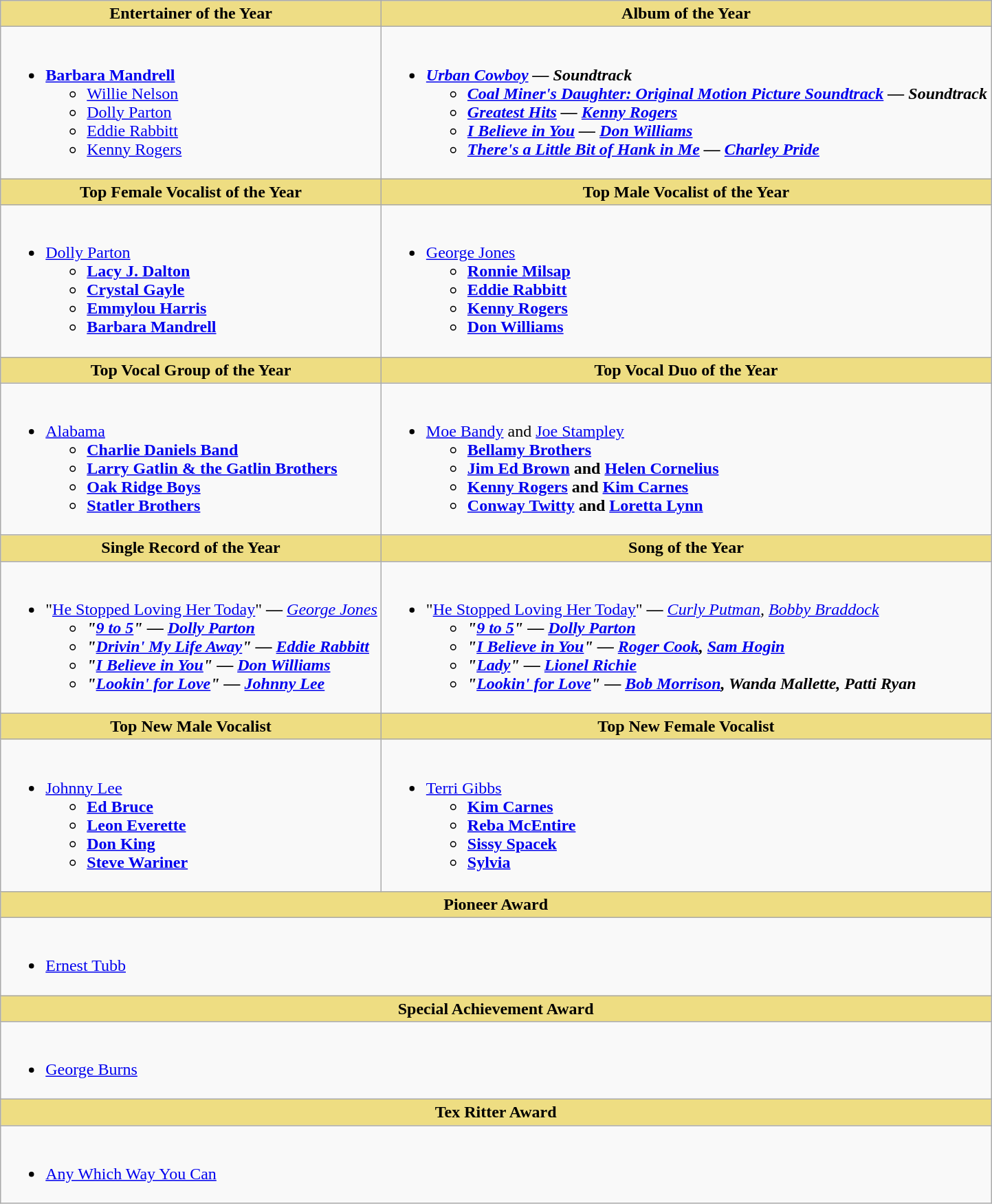<table class="wikitable">
<tr>
<th style="background:#EEDD85; width=50%">Entertainer of the Year</th>
<th style="background:#EEDD85; width=50%">Album of the Year</th>
</tr>
<tr>
<td style="vertical-align:top"><br><ul><li><strong><a href='#'>Barbara Mandrell</a></strong><ul><li><a href='#'>Willie Nelson</a></li><li><a href='#'>Dolly Parton</a></li><li><a href='#'>Eddie Rabbitt</a></li><li><a href='#'>Kenny Rogers</a></li></ul></li></ul></td>
<td style="vertical-align:top"><br><ul><li><strong><em><a href='#'>Urban Cowboy</a><em> — Soundtrack<strong><ul><li></em><a href='#'>Coal Miner's Daughter: Original Motion Picture Soundtrack</a><em> — Soundtrack</li><li></em><a href='#'>Greatest Hits</a><em> — <a href='#'>Kenny Rogers</a></li><li></em><a href='#'>I Believe in You</a><em> — <a href='#'>Don Williams</a></li><li></em><a href='#'>There's a Little Bit of Hank in Me</a><em> — <a href='#'>Charley Pride</a></li></ul></li></ul></td>
</tr>
<tr>
<th style="background:#EEDD82; width=50%">Top Female Vocalist of the Year</th>
<th style="background:#EEDD82; width=50%">Top Male Vocalist of the Year</th>
</tr>
<tr>
<td style="vertical-align:top"><br><ul><li></strong><a href='#'>Dolly Parton</a><strong><ul><li><a href='#'>Lacy J. Dalton</a></li><li><a href='#'>Crystal Gayle</a></li><li><a href='#'>Emmylou Harris</a></li><li><a href='#'>Barbara Mandrell</a></li></ul></li></ul></td>
<td style="vertical-align:top"><br><ul><li></strong><a href='#'>George Jones</a><strong><ul><li><a href='#'>Ronnie Milsap</a></li><li><a href='#'>Eddie Rabbitt</a></li><li><a href='#'>Kenny Rogers</a></li><li><a href='#'>Don Williams</a></li></ul></li></ul></td>
</tr>
<tr>
<th style="background:#EEDD82; width=50%">Top Vocal Group of the Year</th>
<th style="background:#EEDD82; width=50%">Top Vocal Duo of the Year</th>
</tr>
<tr>
<td style="vertical-align:top"><br><ul><li></strong><a href='#'>Alabama</a><strong><ul><li><a href='#'>Charlie Daniels Band</a></li><li><a href='#'>Larry Gatlin & the Gatlin Brothers</a></li><li><a href='#'>Oak Ridge Boys</a></li><li><a href='#'>Statler Brothers</a></li></ul></li></ul></td>
<td style="vertical-align:top"><br><ul><li></strong><a href='#'>Moe Bandy</a><strong> </strong>and<strong> </strong><a href='#'>Joe Stampley</a><strong><ul><li><a href='#'>Bellamy Brothers</a></li><li><a href='#'>Jim Ed Brown</a> and <a href='#'>Helen Cornelius</a></li><li><a href='#'>Kenny Rogers</a> and <a href='#'>Kim Carnes</a></li><li><a href='#'>Conway Twitty</a> and <a href='#'>Loretta Lynn</a></li></ul></li></ul></td>
</tr>
<tr>
<th style="background:#EEDD82; width=50%">Single Record of the Year</th>
<th style="background:#EEDD82; width=50%">Song of the Year</th>
</tr>
<tr>
<td style="vertical-align:top"><br><ul><li></strong>"<a href='#'>He Stopped Loving Her Today</a>"<strong> </em>—<em> </strong><a href='#'>George Jones</a><strong><ul><li>"<a href='#'>9 to 5</a>" </em>—<em> <a href='#'>Dolly Parton</a></li><li>"<a href='#'>Drivin' My Life Away</a>" </em>—<em> <a href='#'>Eddie Rabbitt</a></li><li>"<a href='#'>I Believe in You</a>" </em>—<em> <a href='#'>Don Williams</a></li><li>"<a href='#'>Lookin' for Love</a>" — <a href='#'>Johnny Lee</a></li></ul></li></ul></td>
<td style="vertical-align:top"><br><ul><li></strong>"<a href='#'>He Stopped Loving Her Today</a>"<strong> </em>—<em> </strong><a href='#'>Curly Putman</a>, <a href='#'>Bobby Braddock</a><strong><ul><li>"<a href='#'>9 to 5</a>" </em>—<em> <a href='#'>Dolly Parton</a></li><li>"<a href='#'>I Believe in You</a>" </em>—<em> <a href='#'>Roger Cook</a>, <a href='#'>Sam Hogin</a></li><li>"<a href='#'>Lady</a>" </em>—<em> <a href='#'>Lionel Richie</a></li><li>"<a href='#'>Lookin' for Love</a>" </em>—<em> <a href='#'>Bob Morrison</a>, Wanda Mallette, Patti Ryan</li></ul></li></ul></td>
</tr>
<tr>
<th style="background:#EEDD82; width=50%">Top New Male Vocalist</th>
<th style="background:#EEDD82; width=50%">Top New Female Vocalist</th>
</tr>
<tr>
<td style="vertical-align:top"><br><ul><li></strong><a href='#'>Johnny Lee</a><strong><ul><li><a href='#'>Ed Bruce</a></li><li><a href='#'>Leon Everette</a></li><li><a href='#'>Don King</a></li><li><a href='#'>Steve Wariner</a></li></ul></li></ul></td>
<td style="vertical-align:top"><br><ul><li></strong><a href='#'>Terri Gibbs</a><strong><ul><li><a href='#'>Kim Carnes</a></li><li><a href='#'>Reba McEntire</a></li><li><a href='#'>Sissy Spacek</a></li><li><a href='#'>Sylvia</a></li></ul></li></ul></td>
</tr>
<tr>
<th colspan="2" style="background:#EEDD82; width=50%">Pioneer Award</th>
</tr>
<tr>
<td colspan="2"><br><ul><li></strong><a href='#'>Ernest Tubb</a><strong></li></ul></td>
</tr>
<tr>
<th colspan="2" style="background:#EEDD82; width=50%">Special Achievement Award</th>
</tr>
<tr>
<td colspan="2"><br><ul><li></strong><a href='#'>George Burns</a><strong></li></ul></td>
</tr>
<tr>
<th colspan="2" style="background:#EEDD82; width=50%">Tex Ritter Award</th>
</tr>
<tr>
<td colspan="2"><br><ul><li></strong><a href='#'>Any Which Way You Can</a><strong></li></ul></td>
</tr>
</table>
